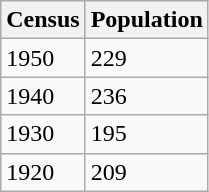<table class="wikitable">
<tr>
<th>Census</th>
<th>Population</th>
</tr>
<tr>
<td>1950</td>
<td>229</td>
</tr>
<tr>
<td>1940</td>
<td>236</td>
</tr>
<tr>
<td>1930</td>
<td>195</td>
</tr>
<tr>
<td>1920</td>
<td>209</td>
</tr>
</table>
